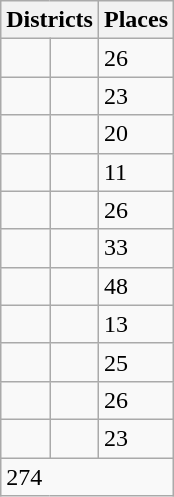<table class="wikitable">
<tr>
<th colspan="2">Districts</th>
<th>Places</th>
</tr>
<tr>
<td></td>
<td></td>
<td>26</td>
</tr>
<tr>
<td></td>
<td></td>
<td>23</td>
</tr>
<tr>
<td></td>
<td></td>
<td>20</td>
</tr>
<tr>
<td></td>
<td></td>
<td>11</td>
</tr>
<tr>
<td></td>
<td></td>
<td>26</td>
</tr>
<tr>
<td></td>
<td></td>
<td>33</td>
</tr>
<tr>
<td></td>
<td></td>
<td>48</td>
</tr>
<tr>
<td></td>
<td></td>
<td>13</td>
</tr>
<tr>
<td></td>
<td></td>
<td>25</td>
</tr>
<tr>
<td></td>
<td></td>
<td>26</td>
</tr>
<tr>
<td></td>
<td></td>
<td>23</td>
</tr>
<tr>
<td colspan="3">274</td>
</tr>
</table>
